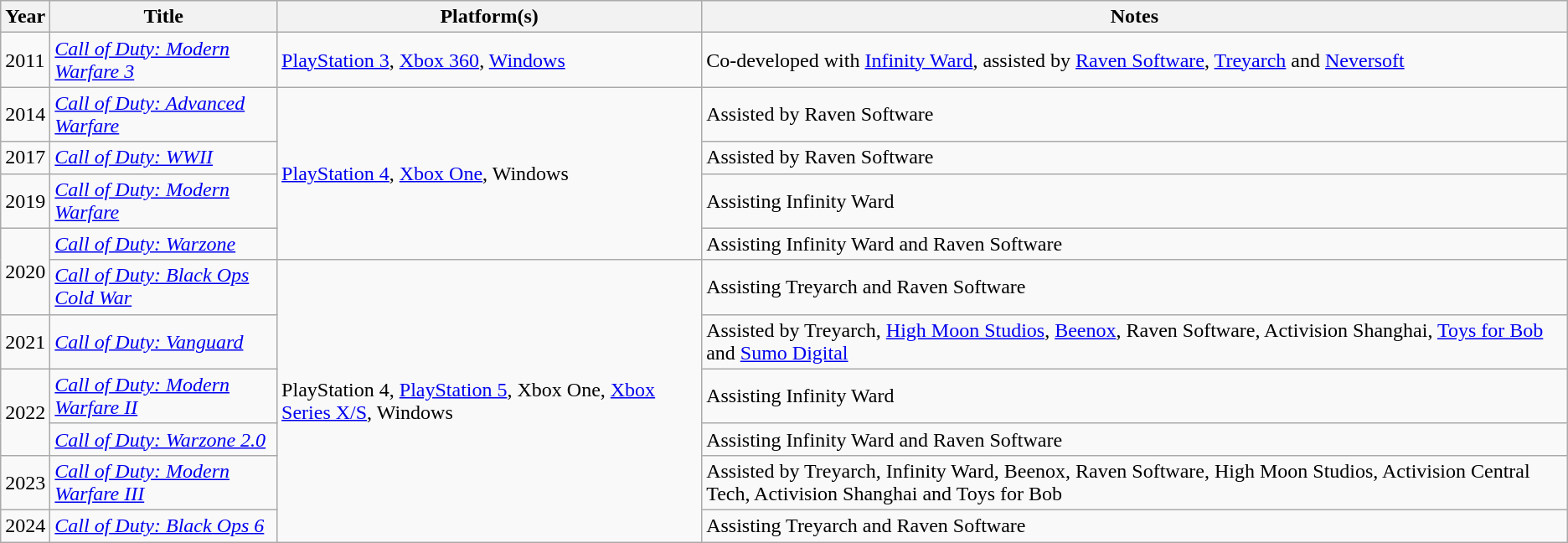<table class= "wikitable">
<tr>
<th>Year</th>
<th>Title</th>
<th>Platform(s)</th>
<th>Notes</th>
</tr>
<tr>
<td>2011</td>
<td><em><a href='#'>Call of Duty: Modern Warfare 3</a></em></td>
<td><a href='#'>PlayStation 3</a>, <a href='#'>Xbox 360</a>, <a href='#'>Windows</a></td>
<td>Co-developed with <a href='#'>Infinity Ward</a>, assisted by <a href='#'>Raven Software</a>, <a href='#'>Treyarch</a> and <a href='#'>Neversoft</a></td>
</tr>
<tr>
<td>2014</td>
<td><em><a href='#'>Call of Duty: Advanced Warfare</a></em></td>
<td rowspan="4"><a href='#'>PlayStation 4</a>, <a href='#'>Xbox One</a>, Windows</td>
<td>Assisted by Raven Software</td>
</tr>
<tr>
<td>2017</td>
<td><em><a href='#'>Call of Duty: WWII</a></em></td>
<td>Assisted by Raven Software</td>
</tr>
<tr>
<td>2019</td>
<td><em><a href='#'>Call of Duty: Modern Warfare</a></em></td>
<td>Assisting Infinity Ward</td>
</tr>
<tr>
<td rowspan="2">2020</td>
<td><em><a href='#'>Call of Duty: Warzone</a></em></td>
<td>Assisting Infinity Ward and Raven Software</td>
</tr>
<tr>
<td><em><a href='#'>Call of Duty: Black Ops Cold War</a></em></td>
<td rowspan="6">PlayStation 4, <a href='#'>PlayStation 5</a>, Xbox One, <a href='#'>Xbox Series X/S</a>, Windows</td>
<td>Assisting Treyarch and Raven Software</td>
</tr>
<tr>
<td>2021</td>
<td><em><a href='#'>Call of Duty: Vanguard</a></em></td>
<td>Assisted by Treyarch, <a href='#'>High Moon Studios</a>, <a href='#'>Beenox</a>, Raven Software, Activision Shanghai, <a href='#'>Toys for Bob</a> and <a href='#'>Sumo Digital</a></td>
</tr>
<tr>
<td rowspan="2">2022</td>
<td><em><a href='#'>Call of Duty: Modern Warfare II</a></em></td>
<td>Assisting Infinity Ward</td>
</tr>
<tr>
<td><em><a href='#'>Call of Duty: Warzone 2.0</a></em></td>
<td>Assisting Infinity Ward and Raven Software</td>
</tr>
<tr>
<td>2023</td>
<td><em><a href='#'>Call of Duty: Modern Warfare III</a></em></td>
<td>Assisted by Treyarch, Infinity Ward, Beenox, Raven Software, High Moon Studios, Activision Central Tech, Activision Shanghai and Toys for Bob</td>
</tr>
<tr>
<td>2024</td>
<td><em><a href='#'>Call of Duty: Black Ops 6</a></em></td>
<td>Assisting Treyarch and Raven Software</td>
</tr>
</table>
